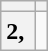<table class="wikitable">
<tr ---- valign="center">
<th></th>
<th></th>
</tr>
<tr ---- valign="center"  align="center">
<th>2, </th>
<td></td>
</tr>
</table>
